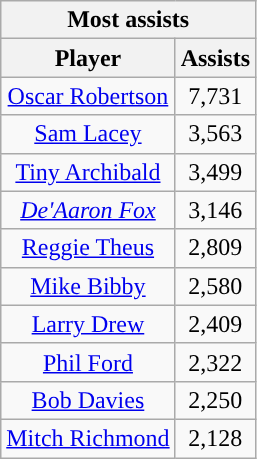<table class="wikitable sortable" style="text-align:center">
<tr>
<th colspan="2" style="text-align:center; ">Most assists</th>
</tr>
<tr>
<th style="text-align:center; ">Player</th>
<th style="text-align:center; ">Assists</th>
</tr>
<tr>
<td><a href='#'>Oscar Robertson</a></td>
<td>7,731</td>
</tr>
<tr>
<td><a href='#'>Sam Lacey</a></td>
<td>3,563</td>
</tr>
<tr>
<td><a href='#'>Tiny Archibald</a></td>
<td>3,499</td>
</tr>
<tr>
<td><em><a href='#'>De'Aaron Fox</a></em></td>
<td>3,146</td>
</tr>
<tr>
<td><a href='#'>Reggie Theus</a></td>
<td>2,809</td>
</tr>
<tr>
<td><a href='#'>Mike Bibby</a></td>
<td>2,580</td>
</tr>
<tr>
<td><a href='#'>Larry Drew</a></td>
<td>2,409</td>
</tr>
<tr>
<td><a href='#'>Phil Ford</a></td>
<td>2,322</td>
</tr>
<tr>
<td><a href='#'>Bob Davies</a></td>
<td>2,250</td>
</tr>
<tr>
<td><a href='#'>Mitch Richmond</a></td>
<td>2,128</td>
</tr>
</table>
